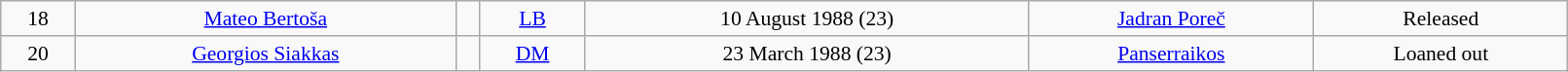<table class="wikitable" style="text-align:center; font-size:90%; width:85%;">
<tr>
<td>18</td>
<td><a href='#'>Mateo Bertoša</a></td>
<td></td>
<td><a href='#'>LB</a></td>
<td>10 August 1988 (23)</td>
<td> <a href='#'>Jadran Poreč</a></td>
<td>Released</td>
</tr>
<tr>
<td>20</td>
<td><a href='#'>Georgios Siakkas</a></td>
<td></td>
<td><a href='#'>DM</a></td>
<td>23 March 1988 (23)</td>
<td> <a href='#'>Panserraikos</a></td>
<td>Loaned out</td>
</tr>
</table>
